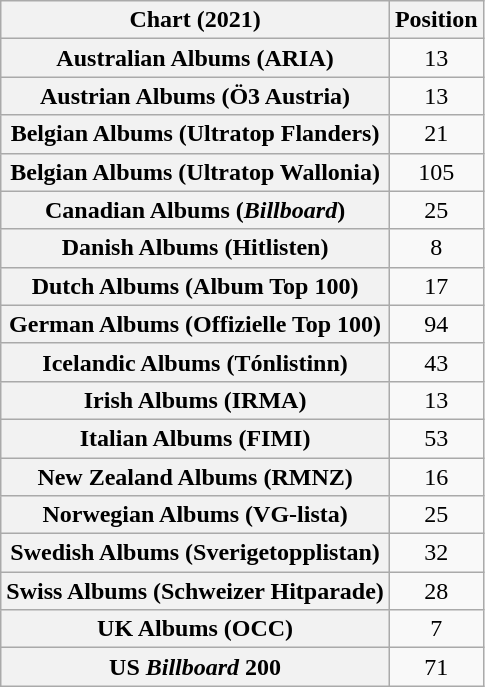<table class="wikitable sortable plainrowheaders" style="text-align:center">
<tr>
<th scope="col">Chart (2021)</th>
<th scope="col">Position</th>
</tr>
<tr>
<th scope="row">Australian Albums (ARIA)</th>
<td>13</td>
</tr>
<tr>
<th scope="row">Austrian Albums (Ö3 Austria)</th>
<td>13</td>
</tr>
<tr>
<th scope="row">Belgian Albums (Ultratop Flanders)</th>
<td>21</td>
</tr>
<tr>
<th scope="row">Belgian Albums (Ultratop Wallonia)</th>
<td>105</td>
</tr>
<tr>
<th scope="row">Canadian Albums (<em>Billboard</em>)</th>
<td>25</td>
</tr>
<tr>
<th scope="row">Danish Albums (Hitlisten)</th>
<td>8</td>
</tr>
<tr>
<th scope="row">Dutch Albums (Album Top 100)</th>
<td>17</td>
</tr>
<tr>
<th scope="row">German Albums (Offizielle Top 100)</th>
<td>94</td>
</tr>
<tr>
<th scope="row">Icelandic Albums (Tónlistinn)</th>
<td>43</td>
</tr>
<tr>
<th scope="row">Irish Albums (IRMA)</th>
<td>13</td>
</tr>
<tr>
<th scope="row">Italian Albums (FIMI)</th>
<td>53</td>
</tr>
<tr>
<th scope="row">New Zealand Albums (RMNZ)</th>
<td>16</td>
</tr>
<tr>
<th scope="row">Norwegian Albums (VG-lista)</th>
<td>25</td>
</tr>
<tr>
<th scope="row">Swedish Albums (Sverigetopplistan)</th>
<td>32</td>
</tr>
<tr>
<th scope="row">Swiss Albums (Schweizer Hitparade)</th>
<td>28</td>
</tr>
<tr>
<th scope="row">UK Albums (OCC)</th>
<td>7</td>
</tr>
<tr>
<th scope="row">US <em>Billboard</em> 200</th>
<td>71</td>
</tr>
</table>
